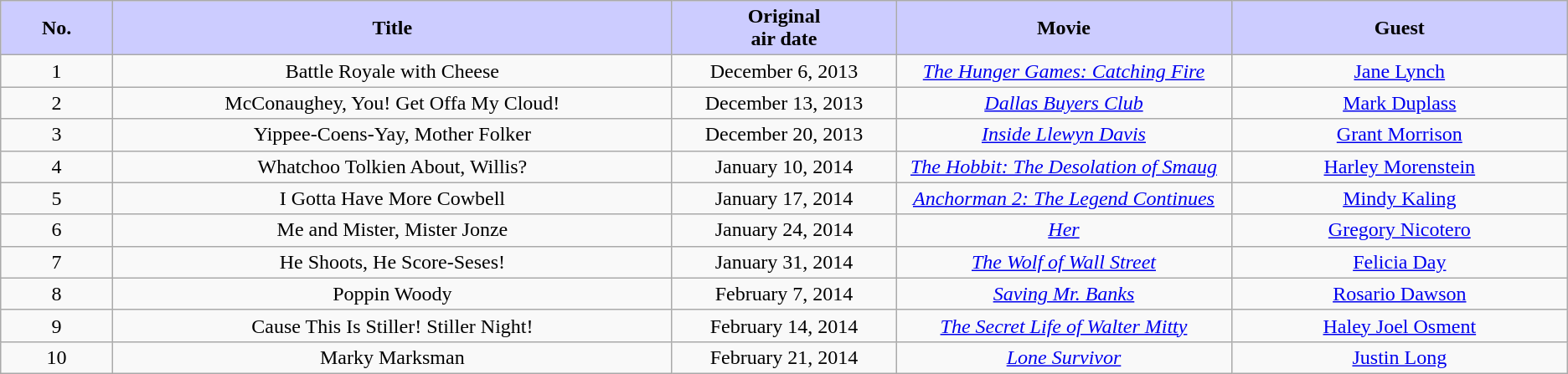<table class="wikitable" style="text-align:center">
<tr>
<th style="width:5%; background:#CCCCFF">No.</th>
<th style="width:25%; background:#CCCCFF">Title</th>
<th style="width:10%; background:#CCCCFF">Original<br>air date</th>
<th style="width:15%; background:#CCCCFF">Movie</th>
<th style="width:15%; background:#CCCCFF">Guest</th>
</tr>
<tr>
<td>1</td>
<td>Battle Royale with Cheese</td>
<td>December 6, 2013</td>
<td><em><a href='#'>The Hunger Games: Catching Fire</a></em></td>
<td><a href='#'>Jane Lynch</a></td>
</tr>
<tr>
<td>2</td>
<td>McConaughey, You! Get Offa My Cloud!</td>
<td>December 13, 2013</td>
<td><em><a href='#'>Dallas Buyers Club</a></em></td>
<td><a href='#'>Mark Duplass</a></td>
</tr>
<tr>
<td>3</td>
<td>Yippee-Coens-Yay, Mother Folker</td>
<td>December 20, 2013</td>
<td><em><a href='#'>Inside Llewyn Davis</a></em></td>
<td><a href='#'>Grant Morrison</a></td>
</tr>
<tr>
<td>4</td>
<td>Whatchoo Tolkien About, Willis?</td>
<td>January 10, 2014</td>
<td><em><a href='#'>The Hobbit: The Desolation of Smaug</a></em></td>
<td><a href='#'>Harley Morenstein</a></td>
</tr>
<tr>
<td>5</td>
<td>I Gotta Have More Cowbell</td>
<td>January 17, 2014</td>
<td><em><a href='#'>Anchorman 2: The Legend Continues</a></em></td>
<td><a href='#'>Mindy Kaling</a></td>
</tr>
<tr>
<td>6</td>
<td>Me and Mister, Mister Jonze</td>
<td>January 24, 2014</td>
<td><em><a href='#'>Her</a></em></td>
<td><a href='#'>Gregory Nicotero</a></td>
</tr>
<tr>
<td>7</td>
<td>He Shoots, He Score-Seses!</td>
<td>January 31, 2014</td>
<td><em><a href='#'>The Wolf of Wall Street</a></em></td>
<td><a href='#'>Felicia Day</a></td>
</tr>
<tr>
<td>8</td>
<td>Poppin Woody</td>
<td>February 7, 2014</td>
<td><em><a href='#'>Saving Mr. Banks</a></em></td>
<td><a href='#'>Rosario Dawson</a></td>
</tr>
<tr>
<td>9</td>
<td>Cause This Is Stiller! Stiller Night!</td>
<td>February 14, 2014</td>
<td><em><a href='#'>The Secret Life of Walter Mitty</a></em></td>
<td><a href='#'>Haley Joel Osment</a></td>
</tr>
<tr>
<td>10</td>
<td>Marky Marksman</td>
<td>February 21, 2014</td>
<td><em><a href='#'>Lone Survivor</a></em></td>
<td><a href='#'>Justin Long</a></td>
</tr>
</table>
